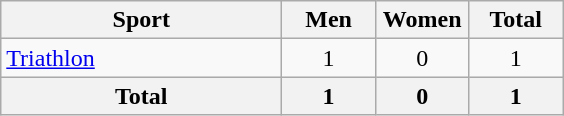<table class="wikitable sortable" style="text-align:center;">
<tr>
<th width=180>Sport</th>
<th width=55>Men</th>
<th width=55>Women</th>
<th width=55>Total</th>
</tr>
<tr>
<td align=left><a href='#'>Triathlon</a></td>
<td>1</td>
<td>0</td>
<td>1</td>
</tr>
<tr>
<th>Total</th>
<th>1</th>
<th>0</th>
<th>1</th>
</tr>
</table>
